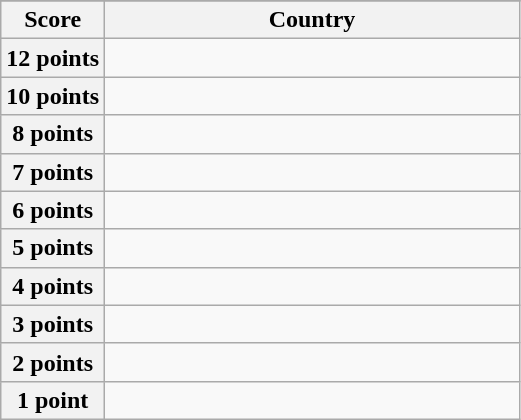<table class="wikitable">
<tr>
</tr>
<tr>
<th scope="col" width="20%">Score</th>
<th scope="col">Country</th>
</tr>
<tr>
<th scope="row">12 points</th>
<td></td>
</tr>
<tr>
<th scope="row">10 points</th>
<td></td>
</tr>
<tr>
<th scope="row">8 points</th>
<td></td>
</tr>
<tr>
<th scope="row">7 points</th>
<td></td>
</tr>
<tr>
<th scope="row">6 points</th>
<td></td>
</tr>
<tr>
<th scope="row">5 points</th>
<td></td>
</tr>
<tr>
<th scope="row">4 points</th>
<td></td>
</tr>
<tr>
<th scope="row">3 points</th>
<td></td>
</tr>
<tr>
<th scope="row">2 points</th>
<td></td>
</tr>
<tr>
<th scope="row">1 point</th>
<td></td>
</tr>
</table>
